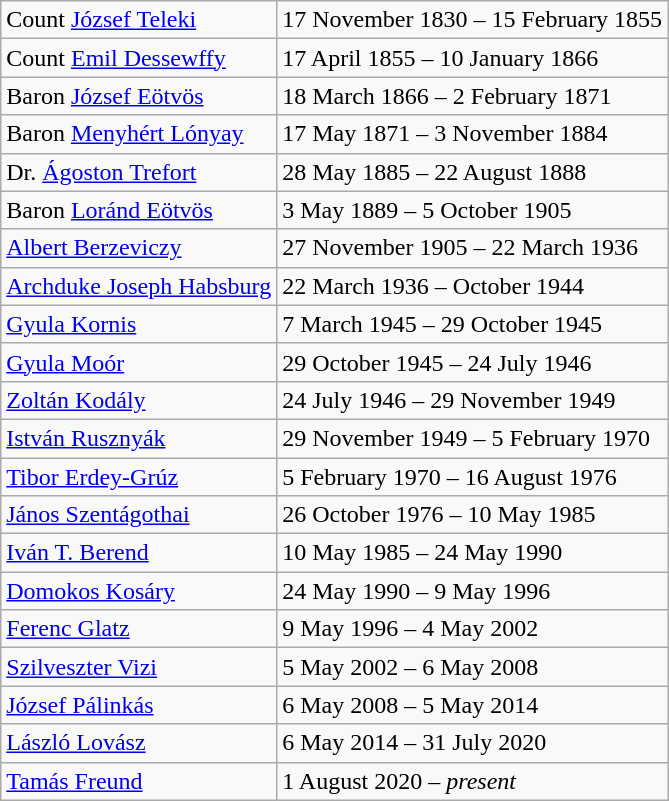<table class="wikitable">
<tr>
<td>Count <a href='#'>József Teleki</a></td>
<td>17 November 1830 – 15 February 1855</td>
</tr>
<tr>
<td>Count <a href='#'>Emil Dessewffy</a></td>
<td>17 April 1855 – 10 January 1866</td>
</tr>
<tr>
<td>Baron <a href='#'>József Eötvös</a></td>
<td>18 March 1866 – 2 February 1871</td>
</tr>
<tr>
<td>Baron <a href='#'>Menyhért Lónyay</a></td>
<td>17 May 1871 – 3 November 1884</td>
</tr>
<tr>
<td>Dr. <a href='#'>Ágoston Trefort</a></td>
<td>28 May 1885 – 22 August 1888</td>
</tr>
<tr>
<td>Baron <a href='#'>Loránd Eötvös</a></td>
<td>3 May 1889 – 5 October 1905</td>
</tr>
<tr>
<td><a href='#'>Albert Berzeviczy</a></td>
<td>27 November 1905 – 22 March 1936</td>
</tr>
<tr>
<td><a href='#'>Archduke Joseph Habsburg</a></td>
<td>22 March 1936 – October 1944</td>
</tr>
<tr>
<td><a href='#'>Gyula Kornis</a></td>
<td>7 March 1945 – 29 October 1945</td>
</tr>
<tr>
<td><a href='#'>Gyula Moór</a></td>
<td>29 October 1945 – 24 July 1946</td>
</tr>
<tr>
<td><a href='#'>Zoltán Kodály</a></td>
<td>24 July 1946 – 29 November 1949</td>
</tr>
<tr>
<td><a href='#'>István Rusznyák</a></td>
<td>29 November 1949 – 5 February 1970</td>
</tr>
<tr>
<td><a href='#'>Tibor Erdey-Grúz</a></td>
<td>5 February 1970 – 16 August 1976</td>
</tr>
<tr>
<td><a href='#'>János Szentágothai</a></td>
<td>26 October 1976 – 10 May 1985</td>
</tr>
<tr>
<td><a href='#'>Iván T. Berend</a></td>
<td>10 May 1985 – 24 May 1990</td>
</tr>
<tr>
<td><a href='#'>Domokos Kosáry</a></td>
<td>24 May 1990 – 9 May 1996</td>
</tr>
<tr>
<td><a href='#'>Ferenc Glatz</a></td>
<td>9 May 1996 – 4 May 2002</td>
</tr>
<tr>
<td><a href='#'>Szilveszter Vizi</a></td>
<td>5 May 2002 – 6 May 2008</td>
</tr>
<tr>
<td><a href='#'>József Pálinkás</a></td>
<td>6 May 2008 – 5 May 2014</td>
</tr>
<tr>
<td><a href='#'>László Lovász</a></td>
<td>6 May 2014 – 31 July 2020</td>
</tr>
<tr>
<td><a href='#'>Tamás Freund</a></td>
<td>1 August 2020 – <em>present</em></td>
</tr>
</table>
